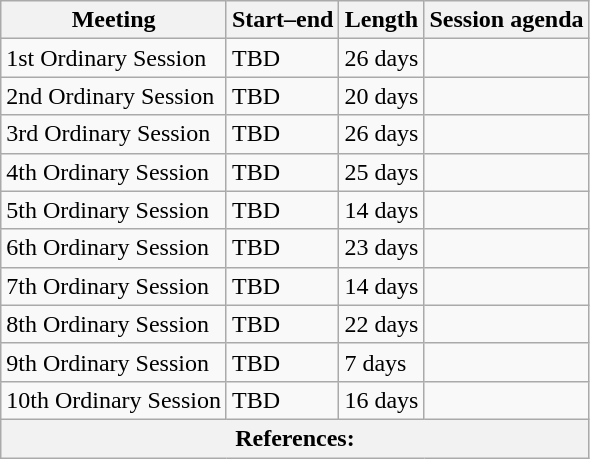<table class="wikitable sortable">
<tr>
<th scope="col">Meeting</th>
<th scope="col">Start–end</th>
<th scope="col">Length</th>
<th scope="col">Session agenda</th>
</tr>
<tr>
<td>1st Ordinary Session</td>
<td>TBD</td>
<td>26 days</td>
<td></td>
</tr>
<tr>
<td>2nd Ordinary Session</td>
<td>TBD</td>
<td>20 days</td>
<td></td>
</tr>
<tr>
<td>3rd Ordinary Session</td>
<td>TBD</td>
<td>26 days</td>
<td></td>
</tr>
<tr>
<td>4th Ordinary Session</td>
<td>TBD</td>
<td>25 days</td>
<td></td>
</tr>
<tr>
<td>5th Ordinary Session</td>
<td>TBD</td>
<td>14 days</td>
<td></td>
</tr>
<tr>
<td>6th Ordinary Session</td>
<td>TBD</td>
<td>23 days</td>
<td></td>
</tr>
<tr>
<td>7th Ordinary Session</td>
<td>TBD</td>
<td>14 days</td>
<td></td>
</tr>
<tr>
<td>8th Ordinary Session</td>
<td>TBD</td>
<td>22 days</td>
<td></td>
</tr>
<tr>
<td>9th Ordinary Session</td>
<td>TBD</td>
<td>7 days</td>
<td></td>
</tr>
<tr>
<td>10th Ordinary Session</td>
<td>TBD</td>
<td>16 days</td>
<td></td>
</tr>
<tr>
<th colspan="8" unsortable><strong>References:</strong><br></th>
</tr>
</table>
